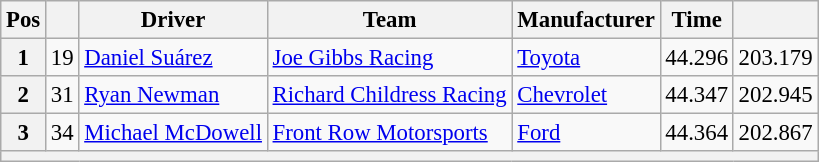<table class="wikitable" style="font-size:95%">
<tr>
<th>Pos</th>
<th></th>
<th>Driver</th>
<th>Team</th>
<th>Manufacturer</th>
<th>Time</th>
<th></th>
</tr>
<tr>
<th>1</th>
<td>19</td>
<td><a href='#'>Daniel Suárez</a></td>
<td><a href='#'>Joe Gibbs Racing</a></td>
<td><a href='#'>Toyota</a></td>
<td>44.296</td>
<td>203.179</td>
</tr>
<tr>
<th>2</th>
<td>31</td>
<td><a href='#'>Ryan Newman</a></td>
<td><a href='#'>Richard Childress Racing</a></td>
<td><a href='#'>Chevrolet</a></td>
<td>44.347</td>
<td>202.945</td>
</tr>
<tr>
<th>3</th>
<td>34</td>
<td><a href='#'>Michael McDowell</a></td>
<td><a href='#'>Front Row Motorsports</a></td>
<td><a href='#'>Ford</a></td>
<td>44.364</td>
<td>202.867</td>
</tr>
<tr>
<th colspan="7"></th>
</tr>
</table>
